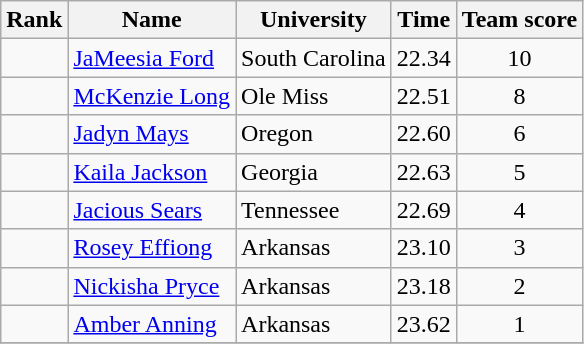<table class="wikitable sortable plainrowheaders" style="text-align:center">
<tr>
<th scope="col">Rank</th>
<th scope="col">Name</th>
<th scope="col">University</th>
<th scope="col">Time</th>
<th scope="col">Team score</th>
</tr>
<tr>
<td></td>
<td align=left> <a href='#'>JaMeesia Ford</a></td>
<td align=left>South Carolina</td>
<td>22.34</td>
<td>10</td>
</tr>
<tr>
<td></td>
<td align=left>	<a href='#'>McKenzie Long</a></td>
<td align=left>Ole Miss</td>
<td>22.51</td>
<td>8</td>
</tr>
<tr>
<td></td>
<td align=left>	<a href='#'>Jadyn Mays</a></td>
<td align=left>Oregon</td>
<td>22.60</td>
<td>6</td>
</tr>
<tr>
<td></td>
<td align=left> <a href='#'>Kaila Jackson</a></td>
<td align=left>Georgia</td>
<td>22.63</td>
<td>5</td>
</tr>
<tr>
<td></td>
<td align=left> <a href='#'>Jacious Sears</a></td>
<td align=left>Tennessee</td>
<td>22.69</td>
<td>4</td>
</tr>
<tr>
<td></td>
<td align=left> <a href='#'>Rosey Effiong</a></td>
<td align=left>Arkansas</td>
<td>23.10</td>
<td>3</td>
</tr>
<tr>
<td></td>
<td align=left>	<a href='#'>Nickisha Pryce</a></td>
<td align=left>Arkansas</td>
<td>23.18</td>
<td>2</td>
</tr>
<tr>
<td></td>
<td align=left> <a href='#'>Amber Anning</a></td>
<td align=left>Arkansas</td>
<td>23.62</td>
<td>1</td>
</tr>
<tr>
</tr>
</table>
